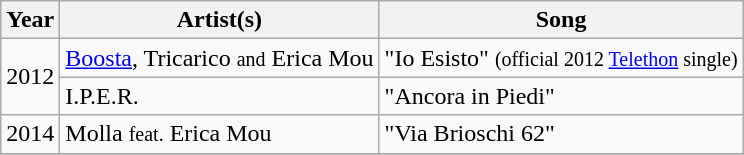<table class="wikitable">
<tr>
<th style="text-align:center">Year</th>
<th style="text-align:center">Artist(s)</th>
<th style="text-align:center">Song</th>
</tr>
<tr>
<td rowspan="2">2012</td>
<td><a href='#'>Boosta</a>, Tricarico <small>and</small> Erica Mou</td>
<td>"Io Esisto" <small>(official 2012 <a href='#'>Telethon</a> single)</small></td>
</tr>
<tr>
<td>I.P.E.R.</td>
<td>"Ancora in Piedi"</td>
</tr>
<tr>
<td>2014</td>
<td>Molla <small>feat.</small> Erica Mou</td>
<td>"Via Brioschi 62"</td>
</tr>
<tr>
</tr>
</table>
